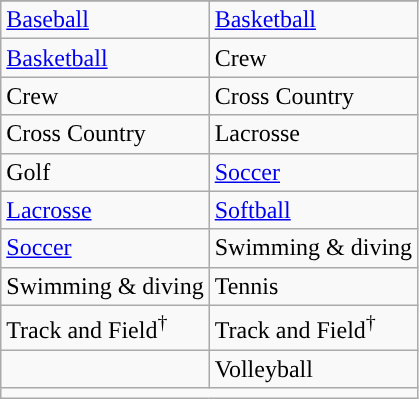<table class="wikitable" style=" ">
<tr>
</tr>
<tr>
<td><a href='#'>Baseball</a></td>
<td><a href='#'>Basketball</a></td>
</tr>
<tr>
<td><a href='#'>Basketball</a></td>
<td>Crew</td>
</tr>
<tr>
<td>Crew</td>
<td>Cross Country</td>
</tr>
<tr>
<td>Cross Country</td>
<td>Lacrosse</td>
</tr>
<tr>
<td>Golf</td>
<td><a href='#'>Soccer</a></td>
</tr>
<tr>
<td><a href='#'>Lacrosse</a></td>
<td><a href='#'>Softball</a></td>
</tr>
<tr>
<td><a href='#'>Soccer</a></td>
<td>Swimming & diving</td>
</tr>
<tr>
<td>Swimming & diving</td>
<td>Tennis</td>
</tr>
<tr>
<td>Track and Field<sup>†</sup></td>
<td>Track and Field<sup>†</sup></td>
</tr>
<tr>
<td></td>
<td>Volleyball</td>
</tr>
<tr>
<td colspan="2"></td>
</tr>
</table>
